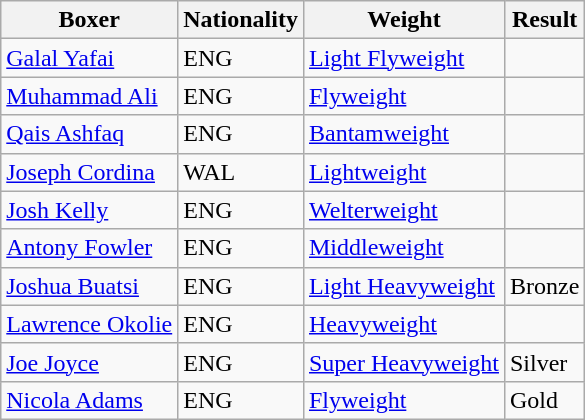<table class="wikitable">
<tr>
<th>Boxer</th>
<th>Nationality</th>
<th>Weight</th>
<th>Result</th>
</tr>
<tr>
<td><a href='#'>Galal Yafai</a></td>
<td> ENG</td>
<td><a href='#'>Light Flyweight</a></td>
<td></td>
</tr>
<tr>
<td><a href='#'>Muhammad Ali</a></td>
<td> ENG</td>
<td><a href='#'>Flyweight</a></td>
<td></td>
</tr>
<tr>
<td><a href='#'>Qais Ashfaq</a></td>
<td> ENG</td>
<td><a href='#'>Bantamweight</a></td>
<td></td>
</tr>
<tr>
<td><a href='#'>Joseph Cordina</a></td>
<td> WAL</td>
<td><a href='#'>Lightweight</a></td>
<td></td>
</tr>
<tr>
<td><a href='#'>Josh Kelly</a></td>
<td> ENG</td>
<td><a href='#'>Welterweight</a></td>
<td></td>
</tr>
<tr>
<td><a href='#'>Antony Fowler</a></td>
<td> ENG</td>
<td><a href='#'>Middleweight</a></td>
<td></td>
</tr>
<tr>
<td><a href='#'>Joshua Buatsi</a></td>
<td> ENG</td>
<td><a href='#'>Light Heavyweight</a></td>
<td>Bronze</td>
</tr>
<tr>
<td><a href='#'>Lawrence Okolie</a></td>
<td> ENG</td>
<td><a href='#'>Heavyweight</a></td>
<td></td>
</tr>
<tr>
<td><a href='#'>Joe Joyce</a></td>
<td> ENG</td>
<td><a href='#'>Super Heavyweight</a></td>
<td>Silver</td>
</tr>
<tr>
<td><a href='#'>Nicola Adams</a></td>
<td> ENG</td>
<td><a href='#'>Flyweight</a></td>
<td>Gold</td>
</tr>
</table>
